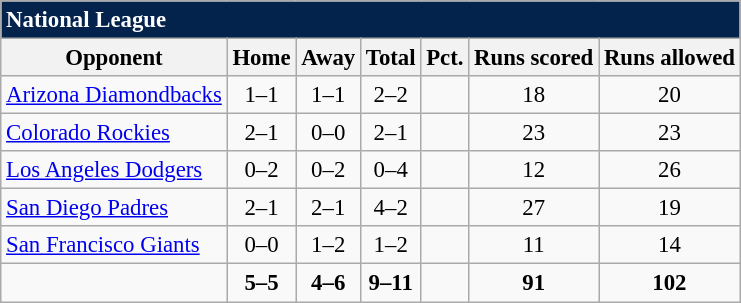<table class="wikitable" style="font-size: 95%; text-align: center">
<tr>
<td colspan="7" style="text-align:left; background:#03224c;color:#fff"><strong>National League</strong></td>
</tr>
<tr>
<th>Opponent</th>
<th>Home</th>
<th>Away</th>
<th>Total</th>
<th>Pct.</th>
<th>Runs scored</th>
<th>Runs allowed</th>
</tr>
<tr>
<td style="text-align:left"><a href='#'>Arizona Diamondbacks</a></td>
<td>1–1</td>
<td>1–1</td>
<td>2–2</td>
<td></td>
<td>18</td>
<td>20</td>
</tr>
<tr>
<td style="text-align:left"><a href='#'>Colorado Rockies</a></td>
<td>2–1</td>
<td>0–0</td>
<td>2–1</td>
<td></td>
<td>23</td>
<td>23</td>
</tr>
<tr>
<td style="text-align:left"><a href='#'>Los Angeles Dodgers</a></td>
<td>0–2</td>
<td>0–2</td>
<td>0–4</td>
<td></td>
<td>12</td>
<td>26</td>
</tr>
<tr>
<td style="text-align:left"><a href='#'>San Diego Padres</a></td>
<td>2–1</td>
<td>2–1</td>
<td>4–2</td>
<td></td>
<td>27</td>
<td>19</td>
</tr>
<tr>
<td style="text-align:left"><a href='#'>San Francisco Giants</a></td>
<td>0–0</td>
<td>1–2</td>
<td>1–2</td>
<td></td>
<td>11</td>
<td>14</td>
</tr>
<tr style="font-weight:bold">
<td></td>
<td>5–5</td>
<td>4–6</td>
<td>9–11</td>
<td></td>
<td>91</td>
<td>102</td>
</tr>
</table>
